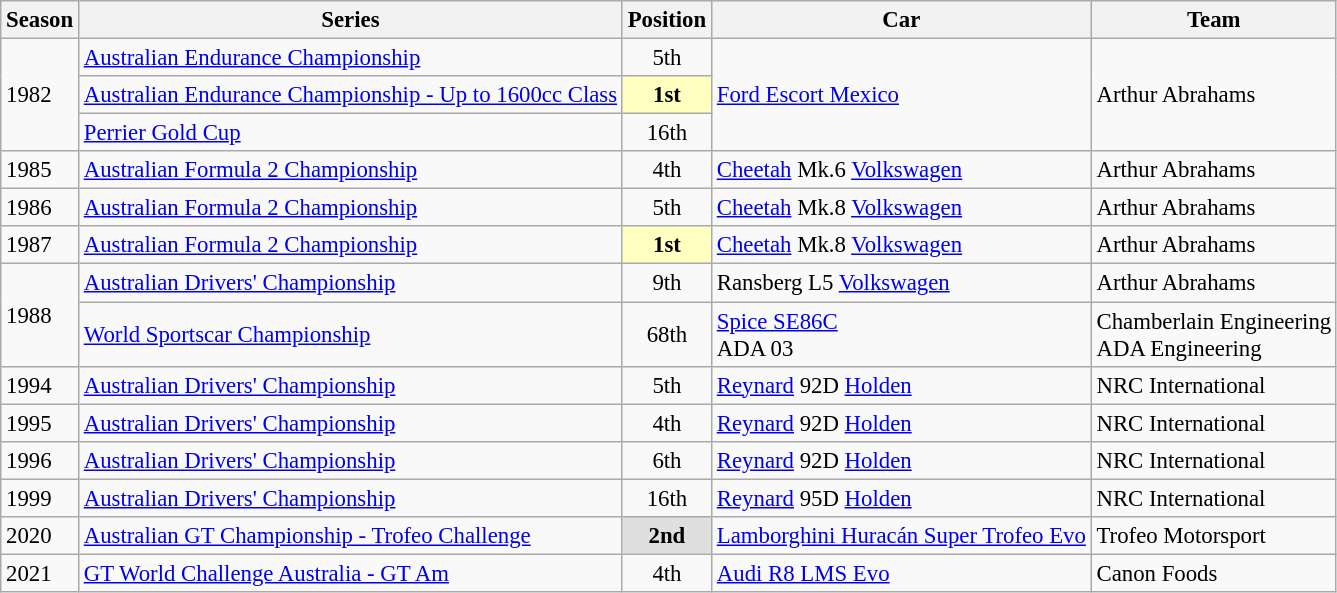<table class="wikitable" style="font-size: 95%;">
<tr>
<th>Season</th>
<th>Series</th>
<th>Position</th>
<th>Car</th>
<th>Team</th>
</tr>
<tr>
<td rowspan=3>1982</td>
<td><a href='#'>Australian Endurance Championship</a></td>
<td align="center">5th</td>
<td rowspan=3><a href='#'>Ford Escort Mexico</a></td>
<td rowspan=3>Arthur Abrahams</td>
</tr>
<tr>
<td><a href='#'>Australian Endurance Championship - Up to  1600cc Class</a></td>
<td align="center" style="background:#ffffbf;"><strong>1st</strong></td>
</tr>
<tr>
<td><a href='#'>Perrier Gold Cup</a></td>
<td align="center">16th</td>
</tr>
<tr>
<td>1985</td>
<td><a href='#'>Australian Formula 2 Championship</a></td>
<td align="center">4th</td>
<td><a href='#'>Cheetah</a> Mk.6 <a href='#'>Volkswagen</a></td>
<td>Arthur Abrahams</td>
</tr>
<tr>
<td>1986</td>
<td><a href='#'>Australian Formula 2 Championship</a></td>
<td align="center">5th</td>
<td><a href='#'>Cheetah</a> Mk.8 <a href='#'>Volkswagen</a></td>
<td>Arthur Abrahams</td>
</tr>
<tr>
<td>1987</td>
<td><a href='#'>Australian Formula 2 Championship</a></td>
<td align="center" style="background:#ffffbf;"><strong>1st</strong></td>
<td><a href='#'>Cheetah</a> Mk.8 <a href='#'>Volkswagen</a></td>
<td>Arthur Abrahams</td>
</tr>
<tr>
<td rowspan=2>1988</td>
<td><a href='#'>Australian Drivers' Championship</a></td>
<td align="center">9th</td>
<td>Ransberg L5 <a href='#'>Volkswagen</a></td>
<td>Arthur Abrahams</td>
</tr>
<tr>
<td><a href='#'>World Sportscar Championship</a></td>
<td align="center">68th</td>
<td><a href='#'>Spice SE86C</a><br>ADA 03</td>
<td>Chamberlain Engineering<br>ADA Engineering</td>
</tr>
<tr>
<td>1994</td>
<td><a href='#'>Australian Drivers' Championship</a></td>
<td align="center">5th</td>
<td><a href='#'>Reynard</a> 92D <a href='#'>Holden</a></td>
<td>NRC International</td>
</tr>
<tr>
<td>1995</td>
<td><a href='#'>Australian Drivers' Championship</a></td>
<td align="center">4th</td>
<td><a href='#'>Reynard</a> 92D <a href='#'>Holden</a></td>
<td>NRC International</td>
</tr>
<tr>
<td>1996</td>
<td><a href='#'>Australian Drivers' Championship</a></td>
<td align="center">6th</td>
<td><a href='#'>Reynard</a> 92D <a href='#'>Holden</a></td>
<td>NRC International</td>
</tr>
<tr>
<td>1999</td>
<td><a href='#'>Australian Drivers' Championship</a></td>
<td align="center">16th</td>
<td><a href='#'>Reynard</a> 95D <a href='#'>Holden</a></td>
<td>NRC International</td>
</tr>
<tr>
<td>2020</td>
<td><a href='#'>Australian GT Championship - Trofeo Challenge</a></td>
<td align="center" style="background:#dfdfdf;"><strong>2nd</strong></td>
<td><a href='#'>Lamborghini Huracán Super Trofeo Evo</a></td>
<td>Trofeo Motorsport</td>
</tr>
<tr>
<td>2021</td>
<td><a href='#'>GT World Challenge Australia - GT Am</a></td>
<td align="center">4th</td>
<td><a href='#'>Audi R8 LMS Evo</a></td>
<td>Canon Foods</td>
</tr>
</table>
